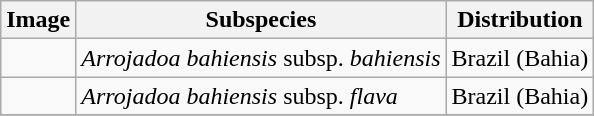<table class="wikitable ">
<tr>
<th>Image</th>
<th>Subspecies</th>
<th>Distribution</th>
</tr>
<tr>
<td></td>
<td><em>Arrojadoa bahiensis</em> subsp. <em>bahiensis</em></td>
<td>Brazil (Bahia)</td>
</tr>
<tr>
<td></td>
<td><em>Arrojadoa bahiensis</em> subsp. <em>flava</em> </td>
<td>Brazil (Bahia)</td>
</tr>
<tr>
</tr>
</table>
